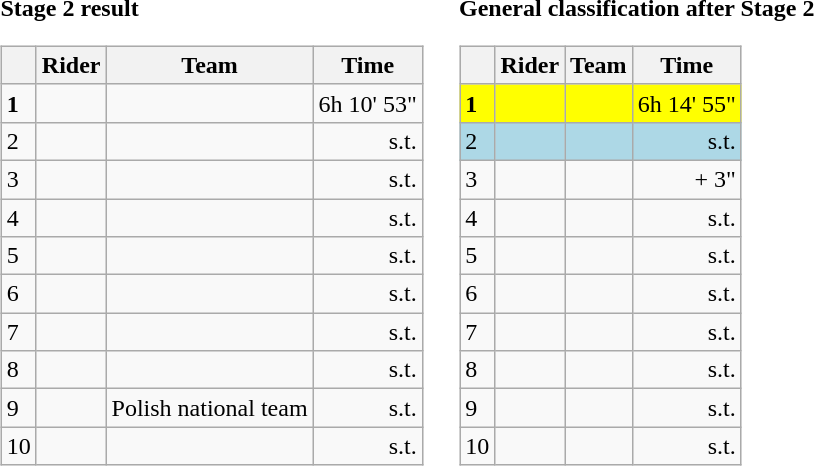<table>
<tr>
<td><strong>Stage 2 result</strong><br><table class="wikitable">
<tr>
<th></th>
<th>Rider</th>
<th>Team</th>
<th>Time</th>
</tr>
<tr>
<td><strong>1 </strong></td>
<td><strong> </strong></td>
<td><strong> </strong></td>
<td align="right">6h 10' 53"</td>
</tr>
<tr>
<td>2</td>
<td></td>
<td></td>
<td align="right">s.t.</td>
</tr>
<tr>
<td>3</td>
<td></td>
<td></td>
<td align="right">s.t.</td>
</tr>
<tr>
<td>4</td>
<td></td>
<td></td>
<td align="right">s.t.</td>
</tr>
<tr>
<td>5</td>
<td></td>
<td></td>
<td align="right">s.t.</td>
</tr>
<tr>
<td>6</td>
<td></td>
<td></td>
<td align="right">s.t.</td>
</tr>
<tr>
<td>7</td>
<td></td>
<td></td>
<td align="right">s.t.</td>
</tr>
<tr>
<td>8</td>
<td></td>
<td></td>
<td align="right">s.t.</td>
</tr>
<tr>
<td>9</td>
<td></td>
<td>Polish national team</td>
<td align="right">s.t.</td>
</tr>
<tr>
<td>10</td>
<td></td>
<td></td>
<td align="right">s.t.</td>
</tr>
</table>
</td>
<td></td>
<td><strong>General classification after Stage 2</strong><br><table class="wikitable">
<tr>
<th></th>
<th>Rider</th>
<th>Team</th>
<th>Time</th>
</tr>
<tr bgcolor="yellow">
<td><strong>1 </strong> </td>
<td><strong> </strong></td>
<td><strong> </strong></td>
<td align="right">6h 14' 55"</td>
</tr>
<tr bgcolor="lightblue">
<td>2 </td>
<td></td>
<td></td>
<td align="right">s.t.</td>
</tr>
<tr>
<td>3</td>
<td></td>
<td></td>
<td align="right">+ 3"</td>
</tr>
<tr>
<td>4</td>
<td></td>
<td></td>
<td align="right">s.t.</td>
</tr>
<tr>
<td>5</td>
<td></td>
<td></td>
<td align="right">s.t.</td>
</tr>
<tr>
<td>6</td>
<td></td>
<td></td>
<td align="right">s.t.</td>
</tr>
<tr>
<td>7</td>
<td></td>
<td></td>
<td align="right">s.t.</td>
</tr>
<tr>
<td>8</td>
<td></td>
<td></td>
<td align="right">s.t.</td>
</tr>
<tr>
<td>9</td>
<td></td>
<td></td>
<td align="right">s.t.</td>
</tr>
<tr>
<td>10</td>
<td></td>
<td></td>
<td align="right">s.t.</td>
</tr>
</table>
</td>
</tr>
</table>
